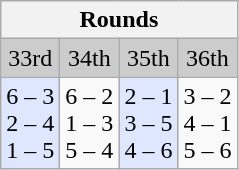<table class="wikitable">
<tr>
<th colspan="4">Rounds</th>
</tr>
<tr>
<td align="center" bgcolor="#CCCCCC">33rd</td>
<td align="center" bgcolor="#CCCCCC">34th</td>
<td align="center" bgcolor="#CCCCCC">35th</td>
<td align="center" bgcolor="#CCCCCC">36th</td>
</tr>
<tr>
<td align="center" bgcolor="#DFE7FF">6 – 3<br>2 – 4<br>1 – 5</td>
<td align="center">6 – 2<br>1 – 3<br>5 – 4</td>
<td align="center" bgcolor="#DFE7FF">2 – 1<br>3 – 5<br>4 – 6</td>
<td align="center">3 – 2<br>4 – 1<br>5 – 6</td>
</tr>
</table>
